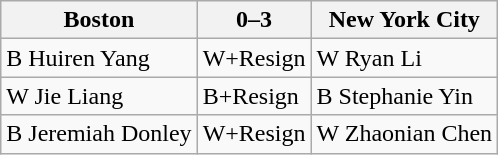<table class="wikitable">
<tr>
<th>Boston</th>
<th>0–3</th>
<th>New York City</th>
</tr>
<tr>
<td>B Huiren Yang</td>
<td>W+Resign</td>
<td>W Ryan Li</td>
</tr>
<tr>
<td>W Jie Liang</td>
<td>B+Resign</td>
<td>B Stephanie Yin</td>
</tr>
<tr>
<td>B Jeremiah Donley</td>
<td>W+Resign</td>
<td>W Zhaonian Chen</td>
</tr>
</table>
